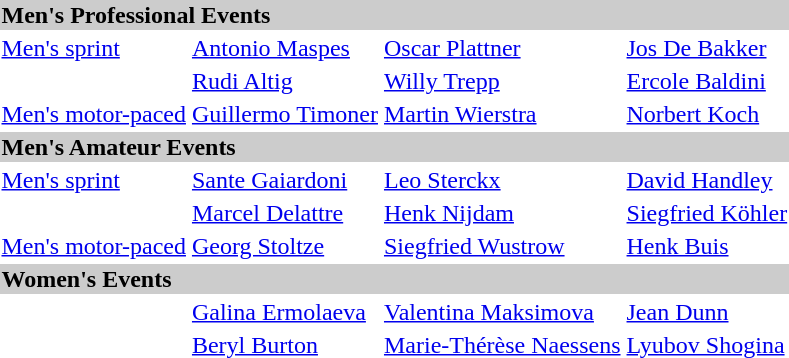<table>
<tr bgcolor="#cccccc">
<td colspan=7><strong>Men's Professional Events</strong></td>
</tr>
<tr>
<td><a href='#'>Men's sprint</a> <br></td>
<td><a href='#'>Antonio Maspes</a><br></td>
<td><a href='#'>Oscar Plattner</a><br></td>
<td><a href='#'>Jos De Bakker</a><br></td>
</tr>
<tr>
<td><br></td>
<td><a href='#'>Rudi Altig</a><br></td>
<td><a href='#'>Willy Trepp</a><br></td>
<td><a href='#'>Ercole Baldini</a><br></td>
</tr>
<tr>
<td><a href='#'>Men's motor-paced</a><br></td>
<td><a href='#'>Guillermo Timoner</a><br></td>
<td><a href='#'>Martin Wierstra</a><br></td>
<td><a href='#'>Norbert Koch</a><br></td>
</tr>
<tr bgcolor="#cccccc">
<td colspan=7><strong>Men's Amateur Events</strong></td>
</tr>
<tr>
<td><a href='#'>Men's sprint</a> <br></td>
<td><a href='#'>Sante Gaiardoni</a> <br></td>
<td><a href='#'>Leo Sterckx</a><br></td>
<td><a href='#'>David Handley</a><br></td>
</tr>
<tr>
<td><br></td>
<td><a href='#'>Marcel Delattre</a><br></td>
<td><a href='#'>Henk Nijdam</a><br></td>
<td><a href='#'>Siegfried Köhler</a><br></td>
</tr>
<tr>
<td><a href='#'>Men's motor-paced</a><br></td>
<td><a href='#'>Georg Stoltze</a><br></td>
<td><a href='#'>Siegfried Wustrow</a><br></td>
<td><a href='#'>Henk Buis</a> <br></td>
</tr>
<tr bgcolor="#cccccc">
<td colspan=7><strong>Women's Events</strong></td>
</tr>
<tr>
<td><br></td>
<td><a href='#'>Galina Ermolaeva</a><br></td>
<td><a href='#'>Valentina Maksimova</a><br></td>
<td><a href='#'>Jean Dunn</a><br></td>
</tr>
<tr>
<td><br></td>
<td><a href='#'>Beryl Burton</a><br></td>
<td><a href='#'>Marie-Thérèse Naessens</a><br></td>
<td><a href='#'>Lyubov Shogina  </a><br></td>
</tr>
</table>
